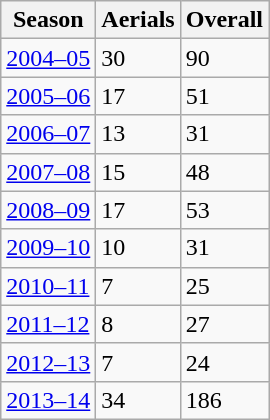<table class="wikitable sortable">
<tr>
<th>Season</th>
<th>Aerials</th>
<th>Overall</th>
</tr>
<tr>
<td><a href='#'>2004–05</a></td>
<td>30</td>
<td>90</td>
</tr>
<tr>
<td><a href='#'>2005–06</a></td>
<td>17</td>
<td>51</td>
</tr>
<tr>
<td><a href='#'>2006–07</a></td>
<td>13</td>
<td>31</td>
</tr>
<tr>
<td><a href='#'>2007–08</a></td>
<td>15</td>
<td>48</td>
</tr>
<tr>
<td><a href='#'>2008–09</a></td>
<td>17</td>
<td>53</td>
</tr>
<tr>
<td><a href='#'>2009–10</a></td>
<td>10</td>
<td>31</td>
</tr>
<tr>
<td><a href='#'>2010–11</a></td>
<td>7</td>
<td>25</td>
</tr>
<tr>
<td><a href='#'>2011–12</a></td>
<td>8</td>
<td>27</td>
</tr>
<tr>
<td><a href='#'>2012–13</a></td>
<td>7</td>
<td>24</td>
</tr>
<tr>
<td><a href='#'>2013–14</a></td>
<td>34</td>
<td>186</td>
</tr>
</table>
